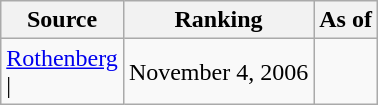<table class="wikitable" style="text-align:center">
<tr>
<th>Source</th>
<th>Ranking</th>
<th>As of</th>
</tr>
<tr>
<td align=left><a href='#'>Rothenberg</a><br>| </td>
<td>November 4, 2006</td>
</tr>
</table>
